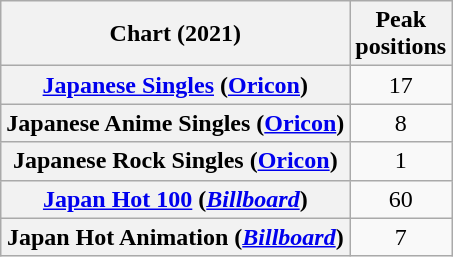<table class="wikitable sortable plainrowheaders" style="text-align:center">
<tr>
<th scope="col">Chart (2021)</th>
<th scope="col">Peak<br>positions</th>
</tr>
<tr>
<th scope="row"><a href='#'>Japanese Singles</a> (<a href='#'>Oricon</a>)</th>
<td style="text-align:center">17</td>
</tr>
<tr>
<th scope="row">Japanese Anime Singles (<a href='#'>Oricon</a>)</th>
<td style="text-align:center">8</td>
</tr>
<tr>
<th scope="row">Japanese Rock Singles (<a href='#'>Oricon</a>)</th>
<td style="text-align:center">1</td>
</tr>
<tr>
<th scope="row"><a href='#'>Japan Hot 100</a> (<a href='#'><em>Billboard</em></a>)</th>
<td style="text-align:center">60</td>
</tr>
<tr>
<th scope="row">Japan Hot Animation (<a href='#'><em>Billboard</em></a>)</th>
<td style="text-align:center">7</td>
</tr>
</table>
